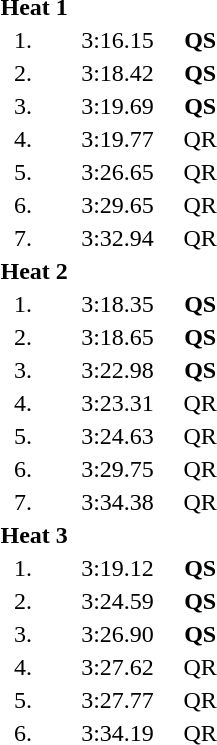<table style="text-align:center">
<tr>
<td colspan=4 align=left><strong>Heat 1</strong></td>
</tr>
<tr>
<td width=30>1.</td>
<td align=left></td>
<td width=80>3:16.15</td>
<td><strong>QS</strong></td>
</tr>
<tr>
<td>2.</td>
<td align=left></td>
<td>3:18.42</td>
<td><strong>QS</strong></td>
</tr>
<tr>
<td>3.</td>
<td align=left></td>
<td>3:19.69</td>
<td><strong>QS</strong></td>
</tr>
<tr>
<td>4.</td>
<td align=left></td>
<td>3:19.77</td>
<td>QR</td>
</tr>
<tr>
<td>5.</td>
<td align=left></td>
<td>3:26.65</td>
<td>QR</td>
</tr>
<tr>
<td>6.</td>
<td align=left></td>
<td>3:29.65</td>
<td>QR</td>
</tr>
<tr>
<td>7.</td>
<td align=left></td>
<td>3:32.94</td>
<td>QR</td>
</tr>
<tr>
<td colspan=4 align=left><strong>Heat 2</strong></td>
</tr>
<tr>
<td>1.</td>
<td align=left></td>
<td>3:18.35</td>
<td><strong>QS</strong></td>
</tr>
<tr>
<td>2.</td>
<td align=left></td>
<td>3:18.65</td>
<td><strong>QS</strong></td>
</tr>
<tr>
<td>3.</td>
<td align=left></td>
<td>3:22.98</td>
<td><strong>QS</strong></td>
</tr>
<tr>
<td>4.</td>
<td align=left></td>
<td>3:23.31</td>
<td>QR</td>
</tr>
<tr>
<td>5.</td>
<td align=left></td>
<td>3:24.63</td>
<td>QR</td>
</tr>
<tr>
<td>6.</td>
<td align=left></td>
<td>3:29.75</td>
<td>QR</td>
</tr>
<tr>
<td>7.</td>
<td align=left></td>
<td>3:34.38</td>
<td>QR</td>
</tr>
<tr>
<td colspan=4 align=left><strong>Heat 3</strong></td>
</tr>
<tr>
<td>1.</td>
<td align=left></td>
<td>3:19.12</td>
<td><strong>QS</strong></td>
</tr>
<tr>
<td>2.</td>
<td align=left></td>
<td>3:24.59</td>
<td><strong>QS</strong></td>
</tr>
<tr>
<td>3.</td>
<td align=left></td>
<td>3:26.90</td>
<td><strong>QS</strong></td>
</tr>
<tr>
<td>4.</td>
<td align=left></td>
<td>3:27.62</td>
<td>QR</td>
</tr>
<tr>
<td>5.</td>
<td align=left></td>
<td>3:27.77</td>
<td>QR</td>
</tr>
<tr>
<td>6.</td>
<td align=left></td>
<td>3:34.19</td>
<td>QR</td>
</tr>
</table>
